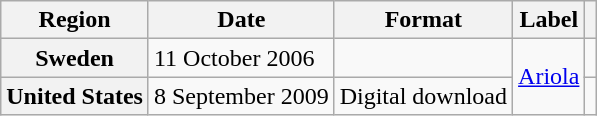<table class="wikitable plainrowheaders">
<tr>
<th scope="col">Region</th>
<th scope="col">Date</th>
<th scope="col">Format</th>
<th scope="col">Label</th>
<th scope="col"></th>
</tr>
<tr>
<th scope="row">Sweden</th>
<td>11 October 2006</td>
<td></td>
<td rowspan="2"><a href='#'>Ariola</a></td>
<td align="center"></td>
</tr>
<tr>
<th scope="row">United States</th>
<td>8 September 2009</td>
<td>Digital download</td>
<td align="center"></td>
</tr>
</table>
